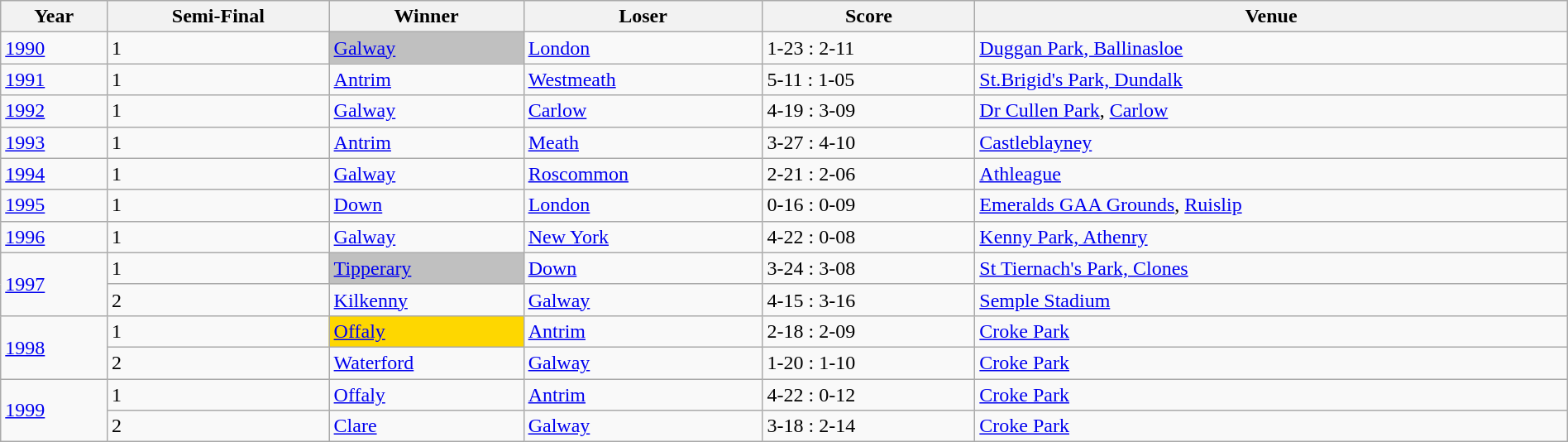<table class="wikitable" width=100%>
<tr>
<th>Year</th>
<th>Semi-Final</th>
<th>Winner</th>
<th>Loser</th>
<th>Score</th>
<th>Venue</th>
</tr>
<tr>
<td rowspan=1><a href='#'>1990</a></td>
<td>1</td>
<td style="background-color:#C0C0C0"><a href='#'>Galway</a></td>
<td><a href='#'>London</a></td>
<td>1-23 : 2-11</td>
<td><a href='#'>Duggan Park, Ballinasloe</a></td>
</tr>
<tr>
<td rowspan=1><a href='#'>1991</a></td>
<td>1</td>
<td><a href='#'>Antrim</a></td>
<td><a href='#'>Westmeath</a></td>
<td>5-11 : 1-05</td>
<td><a href='#'>St.Brigid's Park, Dundalk</a></td>
</tr>
<tr>
<td rowspan=1><a href='#'>1992</a></td>
<td>1</td>
<td><a href='#'>Galway</a></td>
<td><a href='#'>Carlow</a></td>
<td>4-19 : 3-09</td>
<td><a href='#'>Dr Cullen Park</a>, <a href='#'>Carlow</a></td>
</tr>
<tr>
<td rowspan=1><a href='#'>1993</a></td>
<td>1</td>
<td><a href='#'>Antrim</a></td>
<td><a href='#'>Meath</a></td>
<td>3-27 : 4-10</td>
<td><a href='#'>Castleblayney</a></td>
</tr>
<tr>
<td rowspan=1><a href='#'>1994</a></td>
<td>1</td>
<td><a href='#'>Galway</a></td>
<td><a href='#'>Roscommon</a></td>
<td>2-21 : 2-06</td>
<td><a href='#'>Athleague</a></td>
</tr>
<tr>
<td rowspan=1><a href='#'>1995</a></td>
<td>1</td>
<td><a href='#'>Down</a></td>
<td><a href='#'>London</a></td>
<td>0-16 : 0-09</td>
<td><a href='#'>Emeralds GAA Grounds</a>, <a href='#'>Ruislip</a></td>
</tr>
<tr>
<td rowspan=1><a href='#'>1996</a></td>
<td>1</td>
<td><a href='#'>Galway</a></td>
<td><a href='#'>New York</a></td>
<td>4-22 : 0-08</td>
<td><a href='#'>Kenny Park, Athenry</a></td>
</tr>
<tr>
<td rowspan=2><a href='#'>1997</a></td>
<td>1</td>
<td style="background-color:#C0C0C0"><a href='#'>Tipperary</a></td>
<td><a href='#'>Down</a></td>
<td>3-24 : 3-08</td>
<td><a href='#'>St Tiernach's Park, Clones</a></td>
</tr>
<tr>
<td>2</td>
<td><a href='#'>Kilkenny</a></td>
<td><a href='#'>Galway</a></td>
<td>4-15 : 3-16</td>
<td><a href='#'>Semple Stadium</a></td>
</tr>
<tr>
<td rowspan=2><a href='#'>1998</a></td>
<td>1</td>
<td style="background-color:#FED700"><a href='#'>Offaly</a></td>
<td><a href='#'>Antrim</a></td>
<td>2-18 : 2-09</td>
<td><a href='#'>Croke Park</a></td>
</tr>
<tr>
<td>2</td>
<td><a href='#'>Waterford</a></td>
<td><a href='#'>Galway</a></td>
<td>1-20 : 1-10</td>
<td><a href='#'>Croke Park</a></td>
</tr>
<tr>
<td rowspan=2><a href='#'>1999</a></td>
<td>1</td>
<td><a href='#'>Offaly</a></td>
<td><a href='#'>Antrim</a></td>
<td>4-22 : 0-12</td>
<td><a href='#'>Croke Park</a></td>
</tr>
<tr>
<td>2</td>
<td><a href='#'>Clare</a></td>
<td><a href='#'>Galway</a></td>
<td>3-18 : 2-14</td>
<td><a href='#'>Croke Park</a></td>
</tr>
</table>
